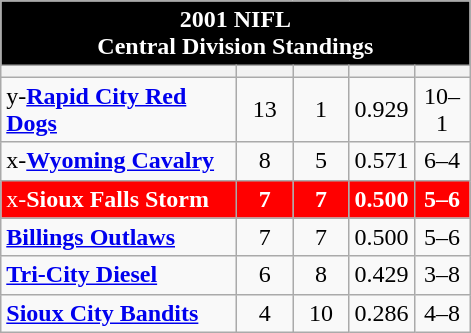<table class="wikitable" style="text-align:center;vertical-align: top">
<tr style="background: BLACK; color:white;">
<td colspan="10" style="vertical-align:middle;"><strong>2001 NIFL</strong><br><strong>Central Division Standings</strong></td>
</tr>
<tr>
<th style="width:150px;"></th>
<th width="30"></th>
<th width="30"></th>
<th width="30"></th>
<th width="30"></th>
</tr>
<tr>
<td align=left>y-<strong><a href='#'>Rapid City Red Dogs</a></strong></td>
<td>13</td>
<td>1</td>
<td>0.929</td>
<td>10–1</td>
</tr>
<tr>
<td align=left>x-<strong><a href='#'>Wyoming Cavalry</a></strong></td>
<td>8</td>
<td>5</td>
<td>0.571</td>
<td>6–4</td>
</tr>
<tr style="background:Red;color:White">
<td align=left>x-<strong>Sioux Falls Storm</strong></td>
<td><strong>7</strong></td>
<td><strong>7</strong></td>
<td><strong>0.500</strong></td>
<td><strong>5–6</strong></td>
</tr>
<tr>
<td align=left><strong><a href='#'>Billings Outlaws</a></strong></td>
<td>7</td>
<td>7</td>
<td>0.500</td>
<td>5–6</td>
</tr>
<tr>
<td align=left><strong><a href='#'>Tri-City Diesel</a></strong></td>
<td>6</td>
<td>8</td>
<td>0.429</td>
<td>3–8</td>
</tr>
<tr>
<td align=left><strong><a href='#'>Sioux City Bandits</a></strong></td>
<td>4</td>
<td>10</td>
<td>0.286</td>
<td>4–8</td>
</tr>
</table>
